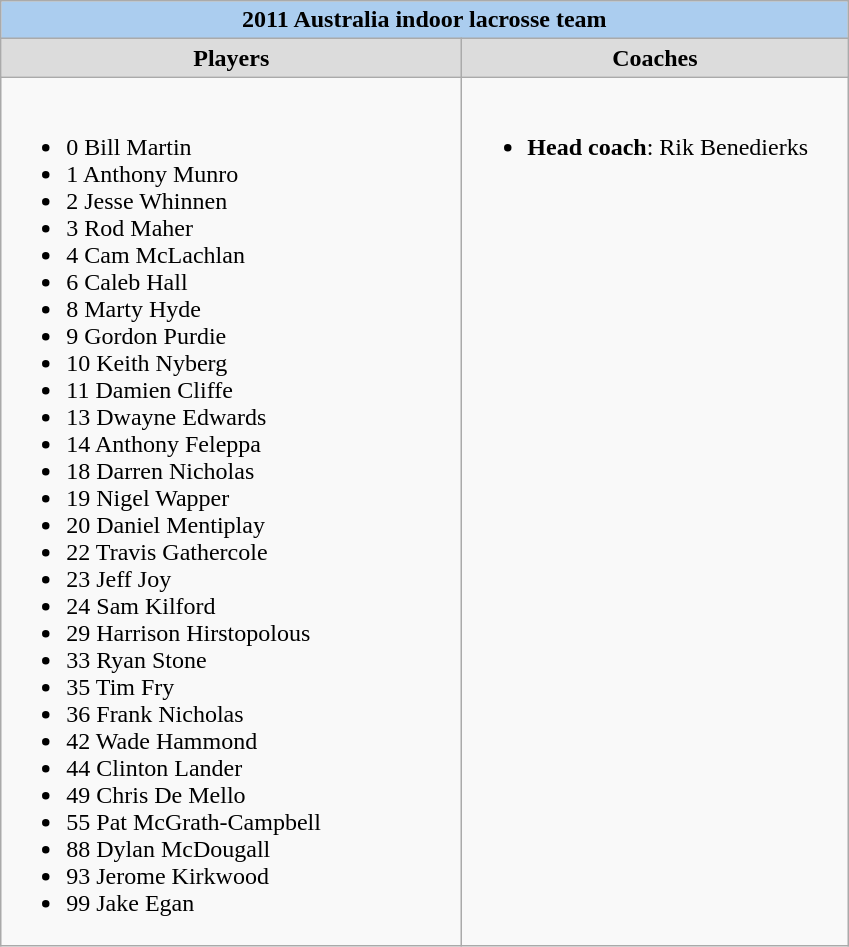<table class=wikitable>
<tr>
<td colspan="2"  style="text-align:center; background:#abcdef;"><strong>2011 Australia indoor lacrosse team</strong></td>
</tr>
<tr style="text-align:center; background:gainsboro;">
<td style="width:300px; "><strong>Players</strong></td>
<td style="width:250px; "><strong>Coaches</strong></td>
</tr>
<tr>
<td><br><ul><li>0 Bill Martin</li><li>1 Anthony Munro</li><li>2 Jesse Whinnen</li><li>3 Rod Maher</li><li>4 Cam McLachlan</li><li>6 Caleb Hall</li><li>8 Marty Hyde</li><li>9 Gordon Purdie</li><li>10 Keith Nyberg</li><li>11 Damien Cliffe</li><li>13 Dwayne Edwards</li><li>14 Anthony Feleppa</li><li>18 Darren Nicholas</li><li>19 Nigel Wapper</li><li>20 Daniel Mentiplay</li><li>22 Travis Gathercole</li><li>23 Jeff Joy</li><li>24 Sam Kilford</li><li>29 Harrison Hirstopolous</li><li>33 Ryan Stone</li><li>35 Tim Fry</li><li>36 Frank Nicholas</li><li>42 Wade Hammond</li><li>44 Clinton Lander</li><li>49 Chris De Mello</li><li>55 Pat McGrath-Campbell</li><li>88 Dylan McDougall</li><li>93 Jerome Kirkwood</li><li>99 Jake Egan</li></ul></td>
<td valign=top><br><ul><li><strong>Head coach</strong>: Rik Benedierks</li></ul></td>
</tr>
</table>
